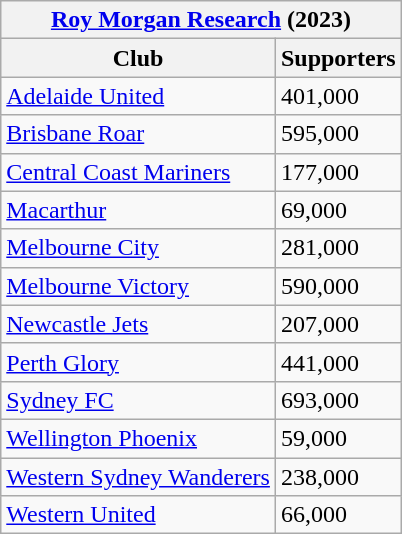<table class="wikitable sortable">
<tr>
<th colspan="2"><a href='#'>Roy Morgan Research</a> (2023)</th>
</tr>
<tr>
<th>Club</th>
<th>Supporters</th>
</tr>
<tr>
<td><a href='#'>Adelaide United</a></td>
<td>401,000</td>
</tr>
<tr>
<td><a href='#'>Brisbane Roar</a></td>
<td>595,000</td>
</tr>
<tr>
<td><a href='#'>Central Coast Mariners</a></td>
<td>177,000</td>
</tr>
<tr>
<td><a href='#'>Macarthur</a></td>
<td>69,000</td>
</tr>
<tr>
<td><a href='#'>Melbourne City</a></td>
<td>281,000</td>
</tr>
<tr>
<td><a href='#'>Melbourne Victory</a></td>
<td>590,000</td>
</tr>
<tr>
<td><a href='#'>Newcastle Jets</a></td>
<td>207,000</td>
</tr>
<tr>
<td><a href='#'>Perth Glory</a></td>
<td>441,000</td>
</tr>
<tr>
<td><a href='#'>Sydney FC</a></td>
<td>693,000</td>
</tr>
<tr>
<td><a href='#'>Wellington Phoenix</a></td>
<td>59,000</td>
</tr>
<tr>
<td><a href='#'>Western Sydney Wanderers</a></td>
<td>238,000</td>
</tr>
<tr>
<td><a href='#'>Western United</a></td>
<td>66,000</td>
</tr>
</table>
